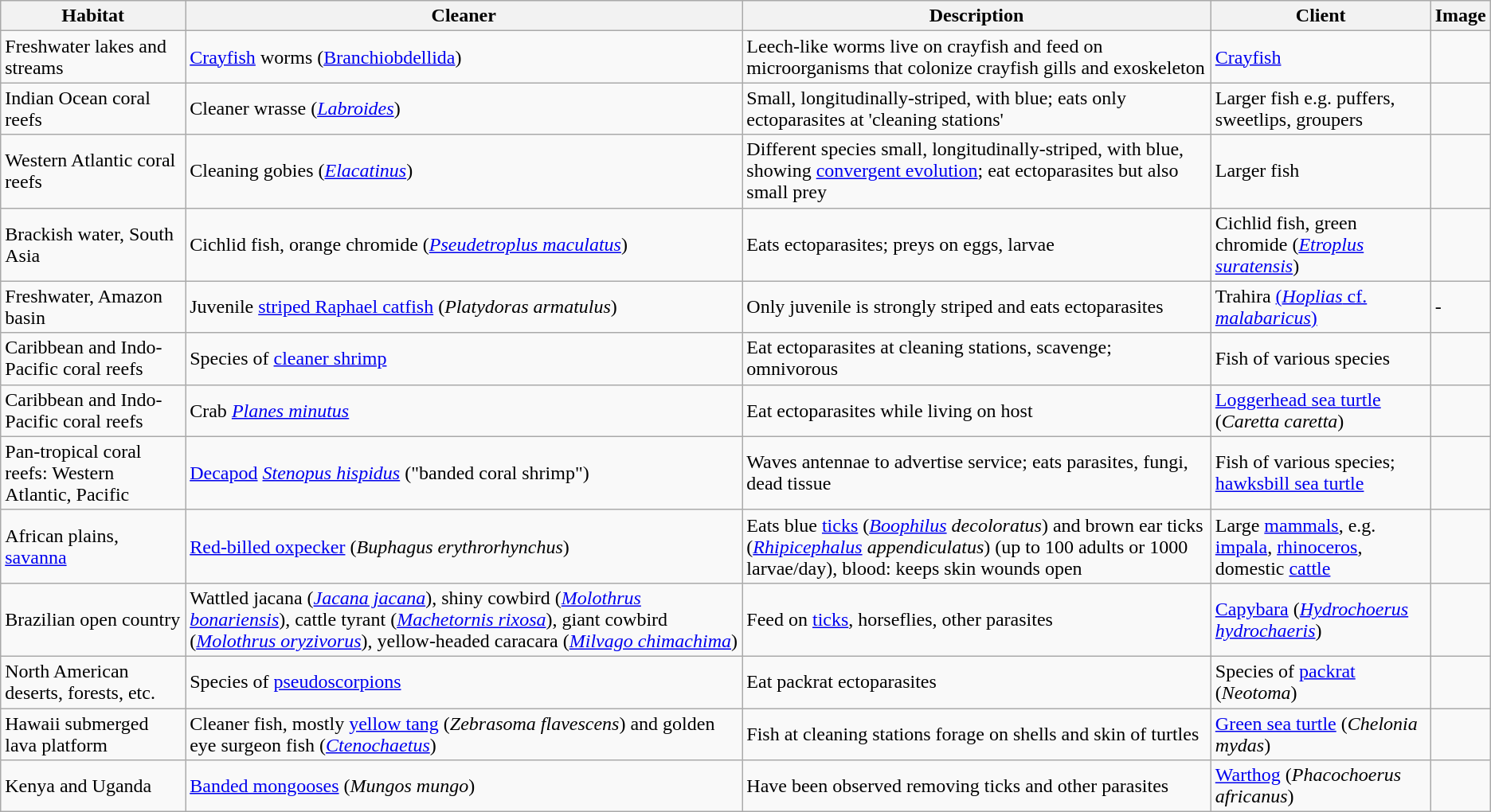<table class="wikitable" border="1">
<tr>
<th>Habitat</th>
<th>Cleaner</th>
<th>Description</th>
<th>Client</th>
<th>Image</th>
</tr>
<tr>
<td>Freshwater lakes and streams</td>
<td><a href='#'>Crayfish</a> worms (<a href='#'>Branchiobdellida</a>)</td>
<td>Leech-like worms live on crayfish and feed on microorganisms that colonize crayfish gills and exoskeleton</td>
<td><a href='#'>Crayfish</a></td>
<td></td>
</tr>
<tr>
<td>Indian Ocean coral reefs</td>
<td>Cleaner wrasse (<em><a href='#'>Labroides</a></em>)</td>
<td>Small, longitudinally-striped, with blue; eats only ectoparasites at 'cleaning stations'</td>
<td>Larger fish e.g. puffers, sweetlips, groupers</td>
<td></td>
</tr>
<tr>
<td>Western Atlantic coral reefs</td>
<td>Cleaning gobies (<em><a href='#'>Elacatinus</a></em>)</td>
<td>Different species small, longitudinally-striped, with blue, showing <a href='#'>convergent evolution</a>; eat ectoparasites but also small prey</td>
<td>Larger fish</td>
<td></td>
</tr>
<tr>
<td>Brackish water, South Asia</td>
<td>Cichlid fish, orange chromide (<em><a href='#'>Pseudetroplus maculatus</a></em>)</td>
<td>Eats ectoparasites; preys on eggs, larvae</td>
<td>Cichlid fish, green chromide (<em><a href='#'>Etroplus suratensis</a></em>)</td>
<td></td>
</tr>
<tr>
<td>Freshwater, Amazon basin</td>
<td>Juvenile <a href='#'>striped Raphael catfish</a> (<em>Platydoras armatulus</em>)</td>
<td>Only juvenile is strongly striped and eats ectoparasites</td>
<td>Trahira <a href='#'>(<em>Hoplias</em> cf. <em>malabaricus</em>)</a></td>
<td>-</td>
</tr>
<tr>
<td>Caribbean and Indo-Pacific coral reefs</td>
<td>Species of <a href='#'>cleaner shrimp</a></td>
<td>Eat ectoparasites at cleaning stations, scavenge; omnivorous</td>
<td>Fish of various species</td>
<td></td>
</tr>
<tr>
<td>Caribbean and Indo-Pacific coral reefs</td>
<td>Crab <em><a href='#'>Planes minutus</a></em></td>
<td>Eat ectoparasites while living on host</td>
<td><a href='#'>Loggerhead sea turtle</a> (<em>Caretta caretta</em>)</td>
<td></td>
</tr>
<tr>
<td>Pan-tropical coral reefs: Western Atlantic, Pacific</td>
<td><a href='#'>Decapod</a> <em><a href='#'>Stenopus hispidus</a></em> ("banded coral shrimp")</td>
<td>Waves antennae to advertise service; eats parasites, fungi, dead tissue</td>
<td>Fish of various species; <a href='#'>hawksbill sea turtle</a></td>
<td></td>
</tr>
<tr>
<td>African plains, <a href='#'>savanna</a></td>
<td><a href='#'>Red-billed oxpecker</a> (<em>Buphagus erythrorhynchus</em>)</td>
<td>Eats blue <a href='#'>ticks</a> (<em><a href='#'>Boophilus</a> decoloratus</em>) and brown ear ticks (<em><a href='#'>Rhipicephalus</a> appendiculatus</em>) (up to 100 adults or 1000 larvae/day), blood: keeps skin wounds open</td>
<td>Large <a href='#'>mammals</a>, e.g. <a href='#'>impala</a>, <a href='#'>rhinoceros</a>, domestic <a href='#'>cattle</a></td>
<td></td>
</tr>
<tr>
<td>Brazilian open country</td>
<td>Wattled jacana (<em><a href='#'>Jacana jacana</a></em>), shiny cowbird (<em><a href='#'>Molothrus bonariensis</a></em>), cattle tyrant (<em><a href='#'>Machetornis rixosa</a></em>), giant cowbird (<em><a href='#'>Molothrus oryzivorus</a></em>), yellow-headed caracara (<em><a href='#'>Milvago chimachima</a></em>)</td>
<td>Feed on <a href='#'>ticks</a>, horseflies, other parasites</td>
<td><a href='#'>Capybara</a> (<em><a href='#'>Hydrochoerus hydrochaeris</a></em>)</td>
<td></td>
</tr>
<tr>
<td>North American deserts, forests, etc.</td>
<td>Species of <a href='#'>pseudoscorpions</a></td>
<td>Eat packrat ectoparasites</td>
<td>Species of <a href='#'>packrat</a> (<em>Neotoma</em>)</td>
<td></td>
</tr>
<tr>
<td>Hawaii submerged lava platform</td>
<td>Cleaner fish, mostly <a href='#'>yellow tang</a> (<em>Zebrasoma flavescens</em>) and golden eye surgeon fish (<em><a href='#'>Ctenochaetus</a></em>)</td>
<td>Fish at cleaning stations forage on shells and skin of turtles</td>
<td><a href='#'>Green sea turtle</a> (<em>Chelonia mydas</em>)</td>
<td></td>
</tr>
<tr>
<td>Kenya and Uganda</td>
<td><a href='#'>Banded mongooses</a> (<em>Mungos mungo</em>)</td>
<td>Have been observed removing ticks and other parasites</td>
<td><a href='#'>Warthog</a> (<em>Phacochoerus africanus</em>)</td>
<td></td>
</tr>
</table>
